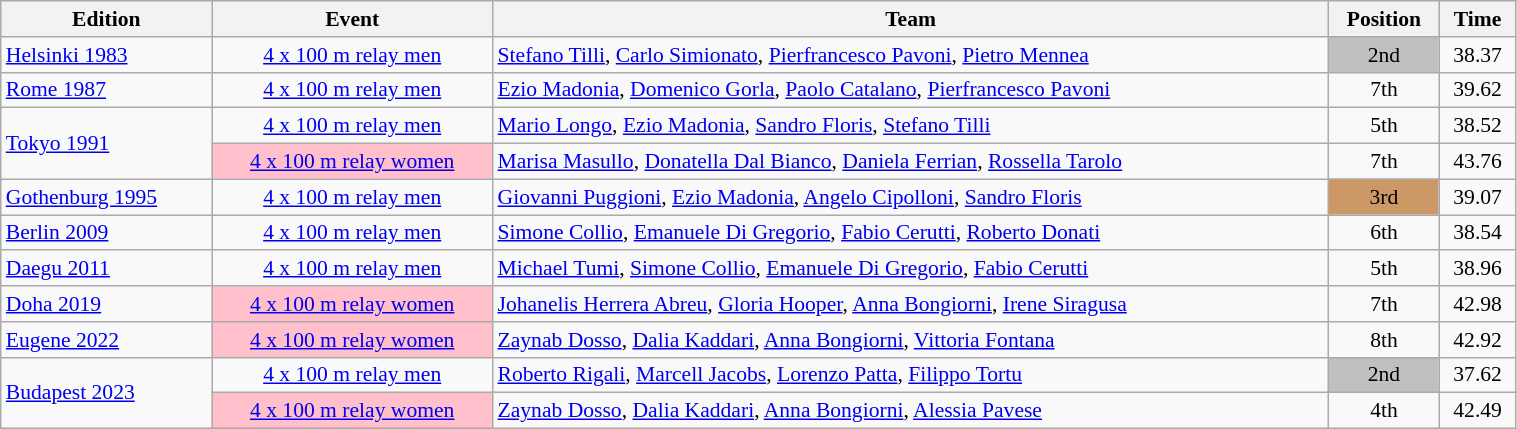<table class="wikitable" width=80% style="font-size:90%; text-align:center;">
<tr>
<th>Edition</th>
<th>Event</th>
<th>Team</th>
<th>Position</th>
<th>Time</th>
</tr>
<tr>
<td align=left> <a href='#'>Helsinki 1983</a></td>
<td><a href='#'>4 x 100 m relay men</a></td>
<td align=left><a href='#'>Stefano Tilli</a>, <a href='#'>Carlo Simionato</a>, <a href='#'>Pierfrancesco Pavoni</a>, <a href='#'>Pietro Mennea</a></td>
<td bgcolor=silver>2nd</td>
<td>38.37 </td>
</tr>
<tr>
<td align=left> <a href='#'>Rome 1987</a></td>
<td><a href='#'>4 x 100 m relay men</a></td>
<td align=left><a href='#'>Ezio Madonia</a>, <a href='#'>Domenico Gorla</a>, <a href='#'>Paolo Catalano</a>, <a href='#'>Pierfrancesco Pavoni</a></td>
<td>7th</td>
<td>39.62</td>
</tr>
<tr>
<td rowspan=2 align=left> <a href='#'>Tokyo 1991</a></td>
<td><a href='#'>4 x 100 m relay men</a></td>
<td align=left><a href='#'>Mario Longo</a>, <a href='#'>Ezio Madonia</a>, <a href='#'>Sandro Floris</a>, <a href='#'>Stefano Tilli</a></td>
<td>5th</td>
<td>38.52</td>
</tr>
<tr>
<td bgcolor=pink><a href='#'>4 x 100 m relay women</a></td>
<td align=left><a href='#'>Marisa Masullo</a>, <a href='#'>Donatella Dal Bianco</a>, <a href='#'>Daniela Ferrian</a>, <a href='#'>Rossella Tarolo</a></td>
<td>7th</td>
<td>43.76</td>
</tr>
<tr>
<td align=left> <a href='#'>Gothenburg 1995</a></td>
<td><a href='#'>4 x 100 m relay men</a></td>
<td align=left><a href='#'>Giovanni Puggioni</a>, <a href='#'>Ezio Madonia</a>, <a href='#'>Angelo Cipolloni</a>, <a href='#'>Sandro Floris</a></td>
<td bgcolor=cc9966>3rd</td>
<td>39.07 </td>
</tr>
<tr>
<td align=left> <a href='#'>Berlin 2009</a></td>
<td><a href='#'>4 x 100 m relay men</a></td>
<td align=left><a href='#'>Simone Collio</a>, <a href='#'>Emanuele Di Gregorio</a>, <a href='#'>Fabio Cerutti</a>, <a href='#'>Roberto Donati</a></td>
<td>6th</td>
<td>38.54</td>
</tr>
<tr>
<td align=left> <a href='#'>Daegu 2011</a></td>
<td><a href='#'>4 x 100 m relay men</a></td>
<td align=left><a href='#'>Michael Tumi</a>, <a href='#'>Simone Collio</a>, <a href='#'>Emanuele Di Gregorio</a>, <a href='#'>Fabio Cerutti</a></td>
<td>5th</td>
<td>38.96 </td>
</tr>
<tr>
<td align=left> <a href='#'>Doha 2019</a></td>
<td bgcolor=pink><a href='#'>4 x 100 m relay women</a></td>
<td align=left><a href='#'>Johanelis Herrera Abreu</a>, <a href='#'>Gloria Hooper</a>, <a href='#'>Anna Bongiorni</a>, <a href='#'>Irene Siragusa</a></td>
<td>7th</td>
<td>42.98 </td>
</tr>
<tr>
<td align=left> <a href='#'>Eugene 2022</a></td>
<td bgcolor=pink><a href='#'>4 x 100 m relay women</a></td>
<td align=left><a href='#'>Zaynab Dosso</a>, <a href='#'>Dalia Kaddari</a>, <a href='#'>Anna Bongiorni</a>, <a href='#'>Vittoria Fontana</a></td>
<td>8th</td>
<td>42.92 </td>
</tr>
<tr>
<td rowspan=2 align=left> <a href='#'>Budapest 2023</a></td>
<td><a href='#'>4 x 100 m relay men</a></td>
<td align=left><a href='#'>Roberto Rigali</a>, <a href='#'>Marcell Jacobs</a>, <a href='#'>Lorenzo Patta</a>, <a href='#'>Filippo Tortu</a></td>
<td bgcolor=silver>2nd</td>
<td>37.62</td>
</tr>
<tr>
<td bgcolor=pink><a href='#'>4 x 100 m relay women</a></td>
<td align=left><a href='#'>Zaynab Dosso</a>, <a href='#'>Dalia Kaddari</a>, <a href='#'>Anna Bongiorni</a>, <a href='#'>Alessia Pavese</a></td>
<td>4th</td>
<td>42.49 </td>
</tr>
</table>
